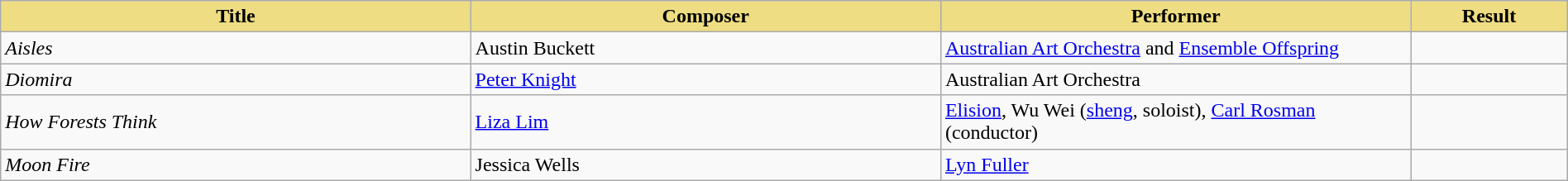<table class="wikitable" width=100%>
<tr>
<th style="width:30%;background:#EEDD82;">Title</th>
<th style="width:30%;background:#EEDD82;">Composer</th>
<th style="width:30%;background:#EEDD82;">Performer</th>
<th style="width:10%;background:#EEDD82;">Result<br></th>
</tr>
<tr>
<td><em>Aisles</em></td>
<td>Austin Buckett</td>
<td><a href='#'>Australian Art Orchestra</a> and <a href='#'>Ensemble Offspring</a></td>
<td></td>
</tr>
<tr>
<td><em>Diomira</em></td>
<td><a href='#'>Peter Knight</a></td>
<td>Australian Art Orchestra</td>
<td></td>
</tr>
<tr>
<td><em>How Forests Think</em></td>
<td><a href='#'>Liza Lim</a></td>
<td><a href='#'>Elision</a>, Wu Wei (<a href='#'>sheng</a>, soloist), <a href='#'>Carl Rosman</a> (conductor)</td>
<td></td>
</tr>
<tr>
<td><em>Moon Fire</em></td>
<td>Jessica Wells</td>
<td><a href='#'>Lyn Fuller</a></td>
<td></td>
</tr>
</table>
